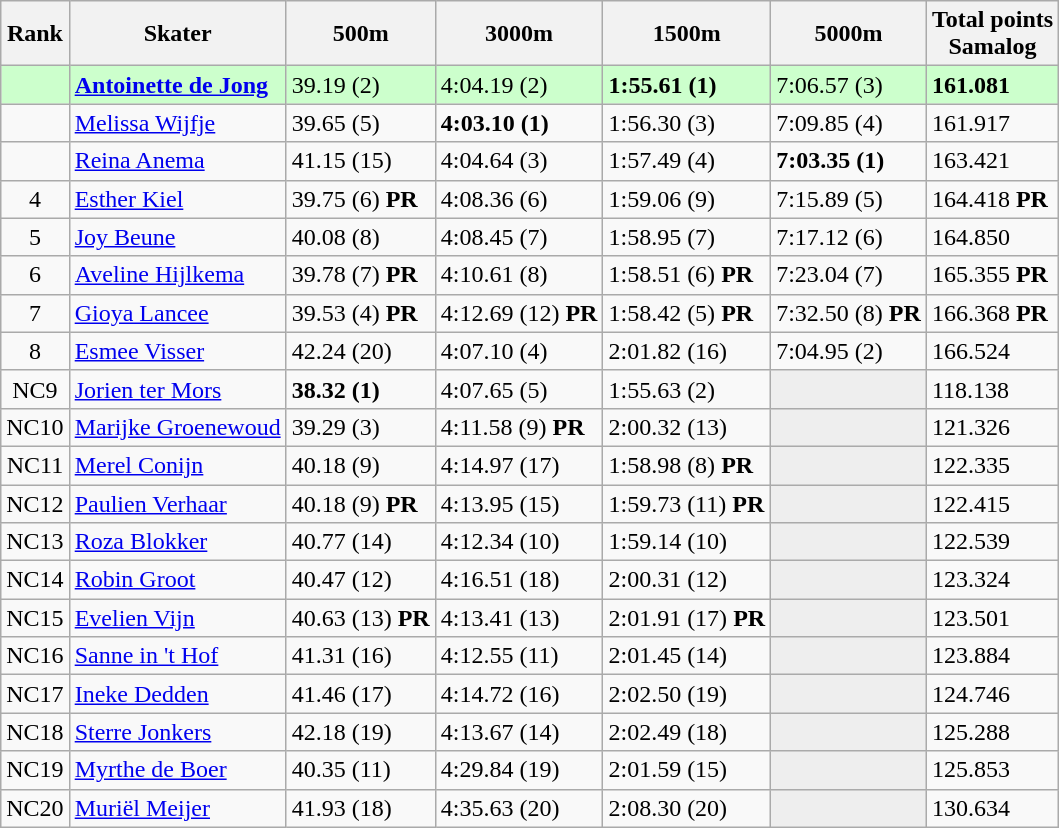<table class="wikitable sortable">
<tr>
<th>Rank</th>
<th>Skater</th>
<th>500m</th>
<th>3000m</th>
<th>1500m</th>
<th>5000m</th>
<th>Total points <br> Samalog</th>
</tr>
<tr bgcolor=ccffcc>
<td style="text-align:center"></td>
<td><strong><a href='#'>Antoinette de Jong</a></strong></td>
<td>39.19 (2)</td>
<td>4:04.19 (2)</td>
<td><strong>1:55.61 (1)</strong></td>
<td>7:06.57 (3)</td>
<td><strong>161.081</strong></td>
</tr>
<tr>
<td style="text-align:center"></td>
<td><a href='#'>Melissa Wijfje</a></td>
<td>39.65 (5)</td>
<td><strong>4:03.10 (1)</strong></td>
<td>1:56.30 (3)</td>
<td>7:09.85 (4)</td>
<td>161.917</td>
</tr>
<tr>
<td style="text-align:center"></td>
<td><a href='#'>Reina Anema</a></td>
<td>41.15 (15)</td>
<td>4:04.64 (3)</td>
<td>1:57.49 (4)</td>
<td><strong>7:03.35 (1)</strong></td>
<td>163.421</td>
</tr>
<tr>
<td style="text-align:center">4</td>
<td><a href='#'>Esther Kiel</a></td>
<td>39.75 (6) <strong>PR</strong></td>
<td>4:08.36 (6)</td>
<td>1:59.06 (9)</td>
<td>7:15.89 (5)</td>
<td>164.418 <strong>PR</strong></td>
</tr>
<tr>
<td style="text-align:center">5</td>
<td><a href='#'>Joy Beune</a></td>
<td>40.08 (8)</td>
<td>4:08.45 (7)</td>
<td>1:58.95 (7)</td>
<td>7:17.12 (6)</td>
<td>164.850</td>
</tr>
<tr>
<td style="text-align:center">6</td>
<td><a href='#'>Aveline Hijlkema</a></td>
<td>39.78 (7) <strong>PR</strong></td>
<td>4:10.61 (8)</td>
<td>1:58.51 (6) <strong>PR</strong></td>
<td>7:23.04 (7)</td>
<td>165.355 <strong>PR</strong></td>
</tr>
<tr>
<td style="text-align:center">7</td>
<td><a href='#'>Gioya Lancee</a></td>
<td>39.53 (4) <strong>PR</strong></td>
<td>4:12.69 (12) <strong>PR</strong></td>
<td>1:58.42 (5) <strong>PR</strong></td>
<td>7:32.50 (8) <strong>PR</strong></td>
<td>166.368 <strong>PR</strong></td>
</tr>
<tr>
<td style="text-align:center">8</td>
<td><a href='#'>Esmee Visser</a></td>
<td>42.24 (20)</td>
<td>4:07.10 (4)</td>
<td>2:01.82 (16)</td>
<td>7:04.95 (2)</td>
<td>166.524</td>
</tr>
<tr>
<td style="text-align:center">NC9</td>
<td><a href='#'>Jorien ter Mors</a></td>
<td><strong>38.32 (1)</strong></td>
<td>4:07.65 (5)</td>
<td>1:55.63 (2)</td>
<td bgcolor=#EEEEEE></td>
<td>118.138</td>
</tr>
<tr>
<td style="text-align:center">NC10</td>
<td><a href='#'>Marijke Groenewoud</a></td>
<td>39.29 (3)</td>
<td>4:11.58 (9) <strong>PR</strong></td>
<td>2:00.32 (13)</td>
<td bgcolor=#EEEEEE></td>
<td>121.326</td>
</tr>
<tr>
<td style="text-align:center">NC11</td>
<td><a href='#'>Merel Conijn</a></td>
<td>40.18 (9)</td>
<td>4:14.97 (17)</td>
<td>1:58.98 (8) <strong>PR</strong></td>
<td bgcolor=#EEEEEE></td>
<td>122.335</td>
</tr>
<tr>
<td style="text-align:center">NC12</td>
<td><a href='#'>Paulien Verhaar</a></td>
<td>40.18 (9) <strong>PR</strong></td>
<td>4:13.95 (15)</td>
<td>1:59.73 (11) <strong>PR</strong></td>
<td bgcolor=#EEEEEE></td>
<td>122.415</td>
</tr>
<tr>
<td style="text-align:center">NC13</td>
<td><a href='#'>Roza Blokker</a></td>
<td>40.77 (14)</td>
<td>4:12.34 (10)</td>
<td>1:59.14 (10)</td>
<td bgcolor=#EEEEEE></td>
<td>122.539</td>
</tr>
<tr>
<td style="text-align:center">NC14</td>
<td><a href='#'>Robin Groot</a></td>
<td>40.47 (12)</td>
<td>4:16.51 (18)</td>
<td>2:00.31 (12)</td>
<td bgcolor=#EEEEEE></td>
<td>123.324</td>
</tr>
<tr>
<td style="text-align:center">NC15</td>
<td><a href='#'>Evelien Vijn</a></td>
<td>40.63 (13) <strong>PR</strong></td>
<td>4:13.41 (13)</td>
<td>2:01.91 (17) <strong>PR</strong></td>
<td bgcolor=#EEEEEE></td>
<td>123.501</td>
</tr>
<tr>
<td style="text-align:center">NC16</td>
<td><a href='#'>Sanne in 't Hof</a></td>
<td>41.31 (16)</td>
<td>4:12.55 (11)</td>
<td>2:01.45 (14)</td>
<td bgcolor=#EEEEEE></td>
<td>123.884</td>
</tr>
<tr>
<td style="text-align:center">NC17</td>
<td><a href='#'>Ineke Dedden</a></td>
<td>41.46 (17)</td>
<td>4:14.72 (16)</td>
<td>2:02.50 (19)</td>
<td bgcolor=#EEEEEE></td>
<td>124.746</td>
</tr>
<tr>
<td style="text-align:center">NC18</td>
<td><a href='#'>Sterre Jonkers</a></td>
<td>42.18 (19)</td>
<td>4:13.67 (14)</td>
<td>2:02.49 (18)</td>
<td bgcolor=#EEEEEE></td>
<td>125.288</td>
</tr>
<tr>
<td style="text-align:center">NC19</td>
<td><a href='#'>Myrthe de Boer</a></td>
<td>40.35 (11)</td>
<td>4:29.84 (19)</td>
<td>2:01.59 (15)</td>
<td bgcolor=#EEEEEE></td>
<td>125.853</td>
</tr>
<tr>
<td style="text-align:center">NC20</td>
<td><a href='#'>Muriël Meijer</a></td>
<td>41.93 (18)</td>
<td>4:35.63 (20)</td>
<td>2:08.30 (20)</td>
<td bgcolor=#EEEEEE></td>
<td>130.634</td>
</tr>
</table>
